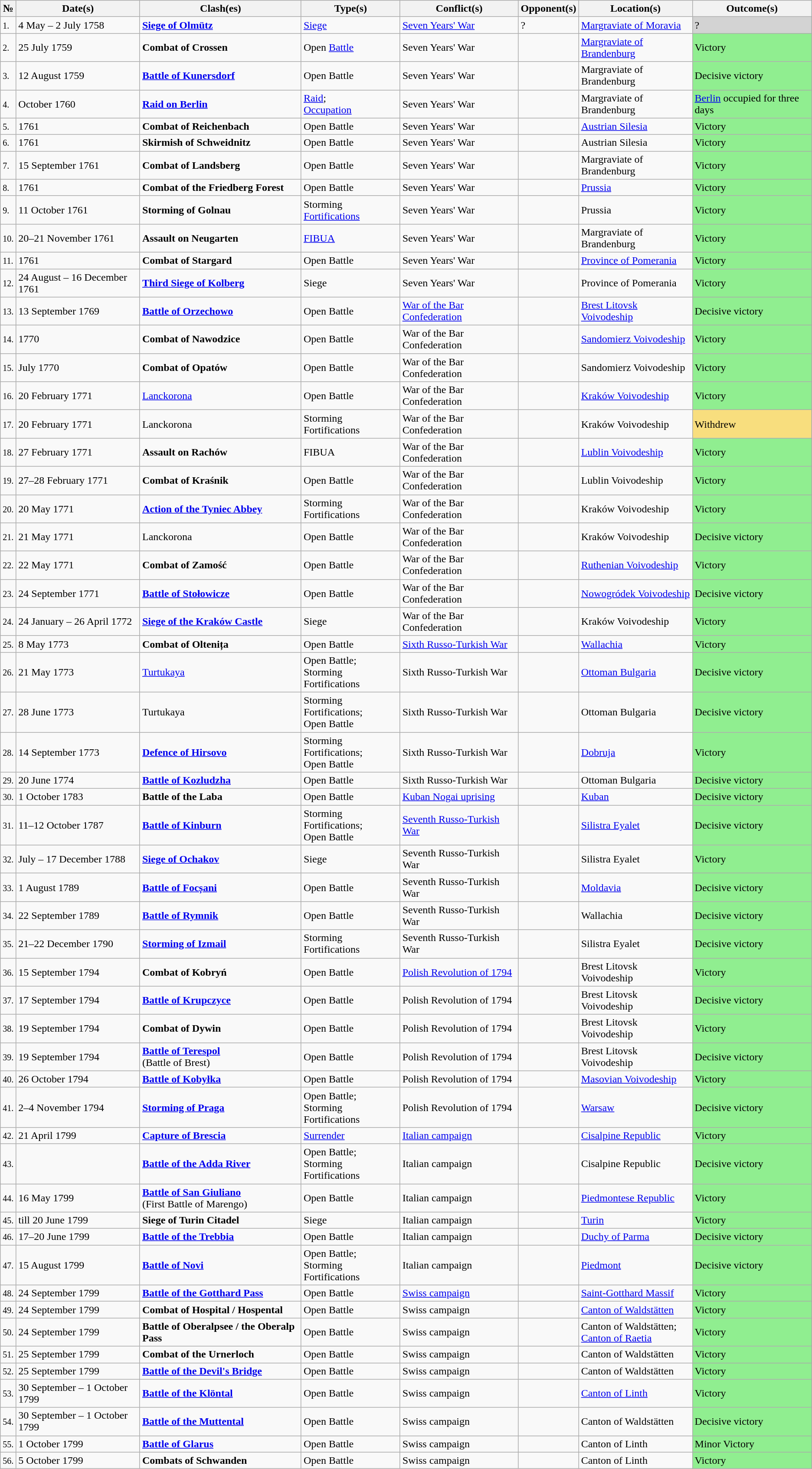<table class="wikitable sortable" border="1">
<tr>
<th>№</th>
<th scope="col">Date(s)</th>
<th scope="col">Clash(es)</th>
<th scope="col">Type(s)</th>
<th scope="col">Conflict(s)</th>
<th scope="col">Opponent(s)</th>
<th scope="col">Location(s)</th>
<th scope="col">Outcome(s)</th>
</tr>
<tr>
<td><small>1.</small></td>
<td>4 May – 2 July 1758</td>
<td><strong><a href='#'>Siege of Olmütz</a></strong></td>
<td><a href='#'>Siege</a></td>
<td><a href='#'>Seven Years' War</a></td>
<td>?</td>
<td><a href='#'>Margraviate of Moravia</a></td>
<td bgcolor=lightgray>?</td>
</tr>
<tr>
<td><small>2.</small></td>
<td>25 July 1759</td>
<td><strong>Combat of Crossen</strong></td>
<td>Open <a href='#'>Battle</a></td>
<td>Seven Years' War</td>
<td></td>
<td><a href='#'>Margraviate of Brandenburg</a></td>
<td bgcolor=#90EE90>Victory</td>
</tr>
<tr>
<td><small>3.</small></td>
<td>12 August 1759</td>
<td><strong><a href='#'>Battle of Kunersdorf</a></strong></td>
<td>Open Battle</td>
<td>Seven Years' War</td>
<td></td>
<td>Margraviate of Brandenburg</td>
<td bgcolor=#90EE90>Decisive victory</td>
</tr>
<tr>
<td><small>4.</small></td>
<td>October 1760</td>
<td><strong><a href='#'>Raid on Berlin</a></strong></td>
<td><a href='#'>Raid</a>;<br><a href='#'>Occupation</a></td>
<td>Seven Years' War</td>
<td></td>
<td>Margraviate of Brandenburg</td>
<td bgcolor=#90EE90><a href='#'>Berlin</a> occupied for three days</td>
</tr>
<tr>
<td><small>5.</small></td>
<td>1761</td>
<td><strong>Combat of Reichenbach</strong></td>
<td>Open Battle</td>
<td>Seven Years' War</td>
<td></td>
<td><a href='#'>Austrian Silesia</a></td>
<td bgcolor=#90EE90>Victory</td>
</tr>
<tr>
<td><small>6.</small></td>
<td>1761</td>
<td><strong>Skirmish of Schweidnitz</strong></td>
<td>Open Battle</td>
<td>Seven Years' War</td>
<td></td>
<td>Austrian Silesia</td>
<td bgcolor=#90EE90>Victory</td>
</tr>
<tr>
<td><small>7.</small></td>
<td>15 September 1761</td>
<td><strong>Combat of Landsberg</strong></td>
<td>Open Battle</td>
<td>Seven Years' War</td>
<td></td>
<td>Margraviate of Brandenburg</td>
<td bgcolor=#90EE90>Victory</td>
</tr>
<tr>
<td><small>8.</small></td>
<td>1761</td>
<td><strong>Combat of the Friedberg Forest</strong></td>
<td>Open Battle</td>
<td>Seven Years' War</td>
<td></td>
<td><a href='#'>Prussia</a></td>
<td bgcolor=#90EE90>Victory</td>
</tr>
<tr>
<td><small>9.</small></td>
<td>11 October 1761</td>
<td><strong>Storming of Golnau</strong></td>
<td>Storming <a href='#'>Fortifications</a></td>
<td>Seven Years' War</td>
<td></td>
<td>Prussia</td>
<td bgcolor=#90EE90>Victory</td>
</tr>
<tr>
<td><small>10.</small></td>
<td>20–21 November 1761</td>
<td><strong>Assault on Neugarten</strong></td>
<td><a href='#'>FIBUA</a></td>
<td>Seven Years' War</td>
<td></td>
<td>Margraviate of Brandenburg</td>
<td bgcolor=#90EE90>Victory</td>
</tr>
<tr>
<td><small>11.</small></td>
<td>1761</td>
<td><strong>Combat of Stargard</strong></td>
<td>Open Battle</td>
<td>Seven Years' War</td>
<td></td>
<td><a href='#'>Province of Pomerania</a></td>
<td bgcolor=#90EE90>Victory</td>
</tr>
<tr>
<td><small>12.</small></td>
<td>24 August – 16 December 1761</td>
<td><strong><a href='#'>Third Siege of Kolberg</a></strong></td>
<td>Siege</td>
<td>Seven Years' War</td>
<td></td>
<td>Province of Pomerania</td>
<td bgcolor=#90EE90>Victory</td>
</tr>
<tr>
<td><small>13.</small></td>
<td>13 September 1769</td>
<td><strong><a href='#'>Battle of Orzechowo</a></strong></td>
<td>Open Battle</td>
<td><a href='#'>War of the Bar Confederation</a></td>
<td></td>
<td><a href='#'>Brest Litovsk Voivodeship</a></td>
<td bgcolor="#90EE90">Decisive victory</td>
</tr>
<tr>
<td><small>14.</small></td>
<td>1770</td>
<td><strong>Combat of Nawodzice</strong></td>
<td>Open Battle</td>
<td>War of the Bar Confederation</td>
<td></td>
<td><a href='#'>Sandomierz Voivodeship</a></td>
<td bgcolor=#90EE90>Victory</td>
</tr>
<tr>
<td><small>15.</small></td>
<td>July 1770</td>
<td><strong>Combat of Opatów</strong></td>
<td>Open Battle</td>
<td>War of the Bar Confederation</td>
<td></td>
<td>Sandomierz Voivodeship</td>
<td bgcolor=#90EE90>Victory</td>
</tr>
<tr>
<td><small>16.</small></td>
<td>20 February 1771</td>
<td><a href='#'>Lanckorona</a></td>
<td>Open Battle</td>
<td>War of the Bar Confederation</td>
<td> </td>
<td><a href='#'>Kraków Voivodeship</a></td>
<td bgcolor=#90EE90>Victory</td>
</tr>
<tr>
<td><small>17.</small></td>
<td>20 February 1771</td>
<td>Lanckorona</td>
<td>Storming Fortifications</td>
<td>War of the Bar Confederation</td>
<td> </td>
<td>Kraków Voivodeship</td>
<td bgcolor=#F8DE7E>Withdrew</td>
</tr>
<tr>
<td><small>18.</small></td>
<td>27 February 1771</td>
<td><strong>Assault on Rachów</strong></td>
<td>FIBUA</td>
<td>War of the Bar Confederation</td>
<td></td>
<td><a href='#'>Lublin Voivodeship</a></td>
<td bgcolor=#90EE90>Victory</td>
</tr>
<tr>
<td><small>19.</small></td>
<td>27–28 February 1771</td>
<td><strong>Combat of Kraśnik</strong></td>
<td>Open Battle</td>
<td>War of the Bar Confederation</td>
<td></td>
<td>Lublin Voivodeship</td>
<td bgcolor=#90EE90>Victory</td>
</tr>
<tr>
<td><small>20.</small></td>
<td>20 May 1771</td>
<td><strong><a href='#'>Action of the Tyniec Abbey</a></strong></td>
<td>Storming Fortifications</td>
<td>War of the Bar Confederation</td>
<td> </td>
<td>Kraków Voivodeship</td>
<td bgcolor=#90EE90>Victory</td>
</tr>
<tr>
<td><small>21.</small></td>
<td>21 May 1771</td>
<td>Lanckorona</td>
<td>Open Battle</td>
<td>War of the Bar Confederation</td>
<td>  </td>
<td>Kraków Voivodeship</td>
<td bgcolor=#90EE90>Decisive victory</td>
</tr>
<tr>
<td><small>22.</small></td>
<td>22 May 1771</td>
<td><strong>Combat of Zamość</strong></td>
<td>Open Battle</td>
<td>War of the Bar Confederation</td>
<td></td>
<td><a href='#'>Ruthenian Voivodeship</a></td>
<td bgcolor=#90EE90>Victory</td>
</tr>
<tr>
<td><small>23.</small></td>
<td>24 September 1771</td>
<td><strong><a href='#'>Battle of Stołowicze</a></strong></td>
<td>Open Battle</td>
<td>War of the Bar Confederation</td>
<td></td>
<td><a href='#'>Nowogródek Voivodeship</a></td>
<td bgcolor="#90EE90">Decisive victory</td>
</tr>
<tr>
<td><small>24.</small></td>
<td>24 January – 26 April 1772</td>
<td><strong><a href='#'>Siege of the Kraków Castle</a></strong></td>
<td>Siege</td>
<td>War of the Bar Confederation</td>
<td> </td>
<td>Kraków Voivodeship</td>
<td bgcolor=#90EE90>Victory</td>
</tr>
<tr>
<td><small>25.</small></td>
<td>8 May 1773</td>
<td><strong>Combat of Oltenița</strong></td>
<td>Open Battle</td>
<td><a href='#'>Sixth Russo-Turkish War</a></td>
<td></td>
<td><a href='#'>Wallachia</a></td>
<td bgcolor=#90EE90>Victory</td>
</tr>
<tr>
<td><small>26.</small></td>
<td>21 May 1773</td>
<td><a href='#'>Turtukaya</a></td>
<td>Open Battle;<br>Storming Fortifications</td>
<td>Sixth Russo-Turkish War</td>
<td></td>
<td><a href='#'>Ottoman Bulgaria</a></td>
<td bgcolor=#90EE90>Decisive victory</td>
</tr>
<tr>
<td><small>27.</small></td>
<td>28 June 1773</td>
<td>Turtukaya</td>
<td>Storming Fortifications;<br>Open Battle</td>
<td>Sixth Russo-Turkish War</td>
<td></td>
<td>Ottoman Bulgaria</td>
<td bgcolor="#90EE90">Decisive victory</td>
</tr>
<tr>
<td><small>28.</small></td>
<td>14 September 1773</td>
<td><strong><a href='#'>Defence of Hirsovo</a></strong></td>
<td>Storming Fortifications;<br>Open Battle</td>
<td>Sixth Russo-Turkish War</td>
<td></td>
<td><a href='#'>Dobruja</a></td>
<td bgcolor=#90EE90>Victory</td>
</tr>
<tr>
<td><small>29.</small></td>
<td>20 June 1774</td>
<td><strong><a href='#'>Battle of Kozludzha</a></strong></td>
<td>Open Battle</td>
<td>Sixth Russo-Turkish War</td>
<td></td>
<td>Ottoman Bulgaria</td>
<td bgcolor=#90EE90>Decisive victory</td>
</tr>
<tr>
<td><small>30.</small></td>
<td>1 October 1783</td>
<td><strong>Battle of the Laba</strong></td>
<td>Open Battle</td>
<td><a href='#'>Kuban Nogai uprising</a></td>
<td></td>
<td><a href='#'>Kuban</a></td>
<td bgcolor=#90EE90>Decisive victory</td>
</tr>
<tr>
<td><small>31.</small></td>
<td>11–12 October 1787</td>
<td><strong><a href='#'>Battle of Kinburn</a></strong></td>
<td>Storming Fortifications;<br>Open Battle</td>
<td><a href='#'>Seventh Russo-Turkish War</a></td>
<td> </td>
<td><a href='#'>Silistra Eyalet</a></td>
<td bgcolor=#90EE90>Decisive victory</td>
</tr>
<tr>
<td><small>32.</small></td>
<td>July – 17 December 1788</td>
<td><strong><a href='#'>Siege of Ochakov</a></strong></td>
<td>Siege</td>
<td>Seventh Russo-Turkish War</td>
<td></td>
<td>Silistra Eyalet</td>
<td bgcolor=#90EE90>Victory</td>
</tr>
<tr>
<td><small>33.</small></td>
<td>1 August 1789</td>
<td><strong><a href='#'>Battle of Focșani</a></strong></td>
<td>Open Battle</td>
<td>Seventh Russo-Turkish War</td>
<td></td>
<td><a href='#'>Moldavia</a></td>
<td bgcolor=#90EE90>Decisive victory</td>
</tr>
<tr>
<td><small>34.</small></td>
<td>22 September 1789</td>
<td><strong><a href='#'>Battle of Rymnik</a></strong></td>
<td>Open Battle</td>
<td>Seventh Russo-Turkish War</td>
<td></td>
<td>Wallachia</td>
<td bgcolor=#90EE90>Decisive victory</td>
</tr>
<tr>
<td><small>35.</small></td>
<td>21–22 December 1790</td>
<td><strong><a href='#'>Storming of Izmail</a></strong></td>
<td>Storming Fortifications</td>
<td>Seventh Russo-Turkish War</td>
<td> </td>
<td>Silistra Eyalet</td>
<td bgcolor=#90EE90>Decisive victory</td>
</tr>
<tr>
<td><small>36.</small></td>
<td>15 September 1794</td>
<td><strong>Combat of Kobryń</strong></td>
<td>Open Battle</td>
<td><a href='#'>Polish Revolution of 1794</a></td>
<td></td>
<td>Brest Litovsk Voivodeship</td>
<td bgcolor="#90EE90">Victory</td>
</tr>
<tr>
<td><small>37.</small></td>
<td>17 September 1794</td>
<td><strong><a href='#'>Battle of Krupczyce</a></strong></td>
<td>Open Battle</td>
<td>Polish Revolution of 1794</td>
<td></td>
<td>Brest Litovsk Voivodeship</td>
<td bgcolor=#90EE90>Decisive victory</td>
</tr>
<tr>
<td><small>38.</small></td>
<td>19 September 1794</td>
<td><strong>Combat of Dywin</strong></td>
<td>Open Battle</td>
<td>Polish Revolution of 1794</td>
<td></td>
<td>Brest Litovsk Voivodeship</td>
<td bgcolor="#90EE90">Victory</td>
</tr>
<tr>
<td><small>39.</small></td>
<td>19 September 1794</td>
<td><strong><a href='#'>Battle of Terespol</a></strong><br>(Battle of Brest)</td>
<td>Open Battle</td>
<td>Polish Revolution of 1794</td>
<td></td>
<td>Brest Litovsk Voivodeship</td>
<td bgcolor=#90EE90>Decisive victory</td>
</tr>
<tr>
<td><small>40.</small></td>
<td>26 October 1794</td>
<td><strong><a href='#'>Battle of Kobyłka</a></strong></td>
<td>Open Battle</td>
<td>Polish Revolution of 1794</td>
<td></td>
<td><a href='#'>Masovian Voivodeship</a></td>
<td bgcolor=#90EE90>Victory</td>
</tr>
<tr>
<td><small>41.</small></td>
<td>2–4 November 1794</td>
<td><strong><a href='#'>Storming of Praga</a></strong></td>
<td>Open Battle;<br>Storming Fortifications</td>
<td>Polish Revolution of 1794</td>
<td></td>
<td><a href='#'>Warsaw</a></td>
<td bgcolor=#90EE90>Decisive victory</td>
</tr>
<tr>
<td><small>42.</small></td>
<td>21 April 1799</td>
<td><strong><a href='#'>Capture of Brescia</a></strong></td>
<td><a href='#'>Surrender</a></td>
<td><a href='#'>Italian campaign</a><br></td>
<td></td>
<td><a href='#'>Cisalpine Republic</a></td>
<td bgcolor=#90EE90>Victory</td>
</tr>
<tr>
<td><small>43.</small></td>
<td></td>
<td><strong><a href='#'>Battle of the Adda River</a></strong></td>
<td>Open Battle;<br>Storming Fortifications</td>
<td>Italian campaign</td>
<td>   </td>
<td>Cisalpine Republic</td>
<td bgcolor=#90EE90>Decisive victory</td>
</tr>
<tr>
<td><small>44.</small></td>
<td>16 May 1799</td>
<td><strong><a href='#'>Battle of San Giuliano</a></strong><br>(First Battle of Marengo)</td>
<td>Open Battle</td>
<td>Italian campaign</td>
<td>  </td>
<td><a href='#'>Piedmontese Republic</a></td>
<td bgcolor=#90EE90>Victory</td>
</tr>
<tr>
<td><small>45.</small></td>
<td>till 20 June 1799</td>
<td><strong>Siege of Turin Citadel</strong></td>
<td>Siege</td>
<td>Italian campaign</td>
<td></td>
<td><a href='#'>Turin</a></td>
<td bgcolor=#90EE90>Victory</td>
</tr>
<tr>
<td><small>46.</small></td>
<td>17–20 June 1799</td>
<td><strong><a href='#'>Battle of the Trebbia</a></strong></td>
<td>Open Battle</td>
<td>Italian campaign</td>
<td>  </td>
<td><a href='#'>Duchy of Parma</a></td>
<td bgcolor=#90EE90>Decisive victory</td>
</tr>
<tr>
<td><small>47.</small></td>
<td>15 August 1799</td>
<td><strong><a href='#'>Battle of Novi</a></strong></td>
<td>Open Battle;<br>Storming Fortifications</td>
<td>Italian campaign</td>
<td>  </td>
<td><a href='#'>Piedmont</a></td>
<td bgcolor=#90EE90>Decisive victory</td>
</tr>
<tr>
<td><small>48.</small></td>
<td>24 September 1799</td>
<td><strong><a href='#'>Battle of the Gotthard Pass</a></strong></td>
<td>Open Battle</td>
<td><a href='#'>Swiss campaign</a></td>
<td></td>
<td><a href='#'>Saint-Gotthard Massif</a></td>
<td bgcolor=#90EE90>Victory</td>
</tr>
<tr>
<td><small>49.</small></td>
<td>24 September 1799</td>
<td><strong>Combat of Hospital / Hospental</strong></td>
<td>Open Battle</td>
<td>Swiss campaign</td>
<td></td>
<td><a href='#'>Canton of Waldstätten</a></td>
<td bgcolor=#90EE90>Victory</td>
</tr>
<tr>
<td><small>50.</small></td>
<td>24 September 1799</td>
<td><strong>Battle of Oberalpsee / the Oberalp Pass</strong></td>
<td>Open Battle</td>
<td>Swiss campaign</td>
<td></td>
<td>Canton of Waldstätten;<br><a href='#'>Canton of Raetia</a></td>
<td bgcolor=#90EE90>Victory</td>
</tr>
<tr>
<td><small>51.</small></td>
<td>25 September 1799</td>
<td><strong>Combat of the Urnerloch</strong></td>
<td>Open Battle</td>
<td>Swiss campaign</td>
<td></td>
<td>Canton of Waldstätten</td>
<td bgcolor=#90EE90>Victory</td>
</tr>
<tr>
<td><small>52.</small></td>
<td>25 September 1799</td>
<td><strong><a href='#'>Battle of the Devil's Bridge</a></strong></td>
<td>Open Battle</td>
<td>Swiss campaign</td>
<td></td>
<td>Canton of Waldstätten</td>
<td bgcolor=#90EE90>Victory</td>
</tr>
<tr>
<td><small>53.</small></td>
<td>30 September – 1 October 1799</td>
<td><strong><a href='#'>Battle of the Klöntal</a></strong></td>
<td>Open Battle</td>
<td>Swiss campaign</td>
<td></td>
<td><a href='#'>Canton of Linth</a></td>
<td bgcolor=#90EE90>Victory</td>
</tr>
<tr>
<td><small>54.</small></td>
<td>30 September – 1 October 1799</td>
<td><strong><a href='#'>Battle of the Muttental</a></strong></td>
<td>Open Battle</td>
<td>Swiss campaign</td>
<td></td>
<td>Canton of Waldstätten</td>
<td bgcolor=#90EE90>Decisive victory</td>
</tr>
<tr>
<td><small>55.</small></td>
<td>1 October 1799</td>
<td><strong><a href='#'>Battle of Glarus</a></strong></td>
<td>Open Battle</td>
<td>Swiss campaign</td>
<td> </td>
<td>Canton of Linth</td>
<td bgcolor=#90EE90>Minor Victory</td>
</tr>
<tr>
<td><small>56.</small></td>
<td>5 October 1799</td>
<td><strong>Combats of Schwanden</strong></td>
<td>Open Battle</td>
<td>Swiss campaign</td>
<td></td>
<td>Canton of Linth</td>
<td bgcolor=#90EE90>Victory</td>
</tr>
</table>
